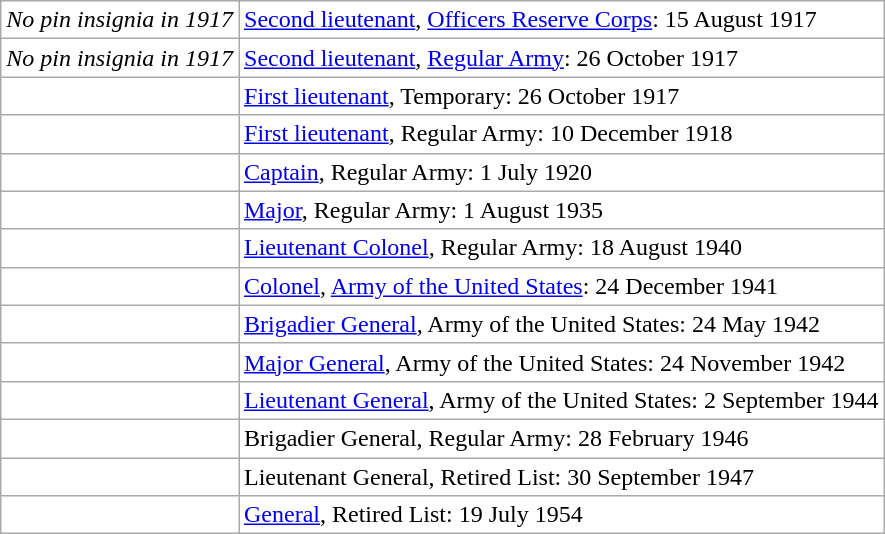<table class="wikitable" style="background:white">
<tr>
<td align="center"><em>No pin insignia in 1917</em></td>
<td><a href='#'>Second lieutenant</a>, <a href='#'>Officers Reserve Corps</a>: 15 August 1917</td>
</tr>
<tr>
<td align="center"><em>No pin insignia in 1917</em></td>
<td><a href='#'>Second lieutenant</a>, <a href='#'>Regular Army</a>: 26 October 1917</td>
</tr>
<tr>
<td align="center"></td>
<td><a href='#'>First lieutenant</a>, Temporary: 26 October 1917</td>
</tr>
<tr>
<td align="center"></td>
<td><a href='#'>First lieutenant</a>, Regular Army: 10 December 1918</td>
</tr>
<tr>
<td align="center"></td>
<td><a href='#'>Captain</a>, Regular Army: 1 July 1920</td>
</tr>
<tr>
<td align="center"></td>
<td><a href='#'>Major</a>, Regular Army: 1 August 1935</td>
</tr>
<tr>
<td align="center"></td>
<td><a href='#'>Lieutenant Colonel</a>, Regular Army: 18 August 1940</td>
</tr>
<tr>
<td align="center"></td>
<td><a href='#'>Colonel</a>, <a href='#'>Army of the United States</a>: 24 December 1941</td>
</tr>
<tr>
<td align="center"></td>
<td><a href='#'>Brigadier General</a>, Army of the United States: 24 May 1942</td>
</tr>
<tr>
<td align="center"></td>
<td><a href='#'>Major General</a>, Army of the United States: 24 November 1942</td>
</tr>
<tr>
<td align="center"></td>
<td><a href='#'>Lieutenant General</a>, Army of the United States: 2 September 1944</td>
</tr>
<tr>
<td align="center"></td>
<td>Brigadier General, Regular Army: 28 February 1946</td>
</tr>
<tr>
<td align="center"></td>
<td>Lieutenant General, Retired List: 30 September 1947</td>
</tr>
<tr>
<td align="center"></td>
<td><a href='#'>General</a>, Retired List: 19 July 1954</td>
</tr>
</table>
